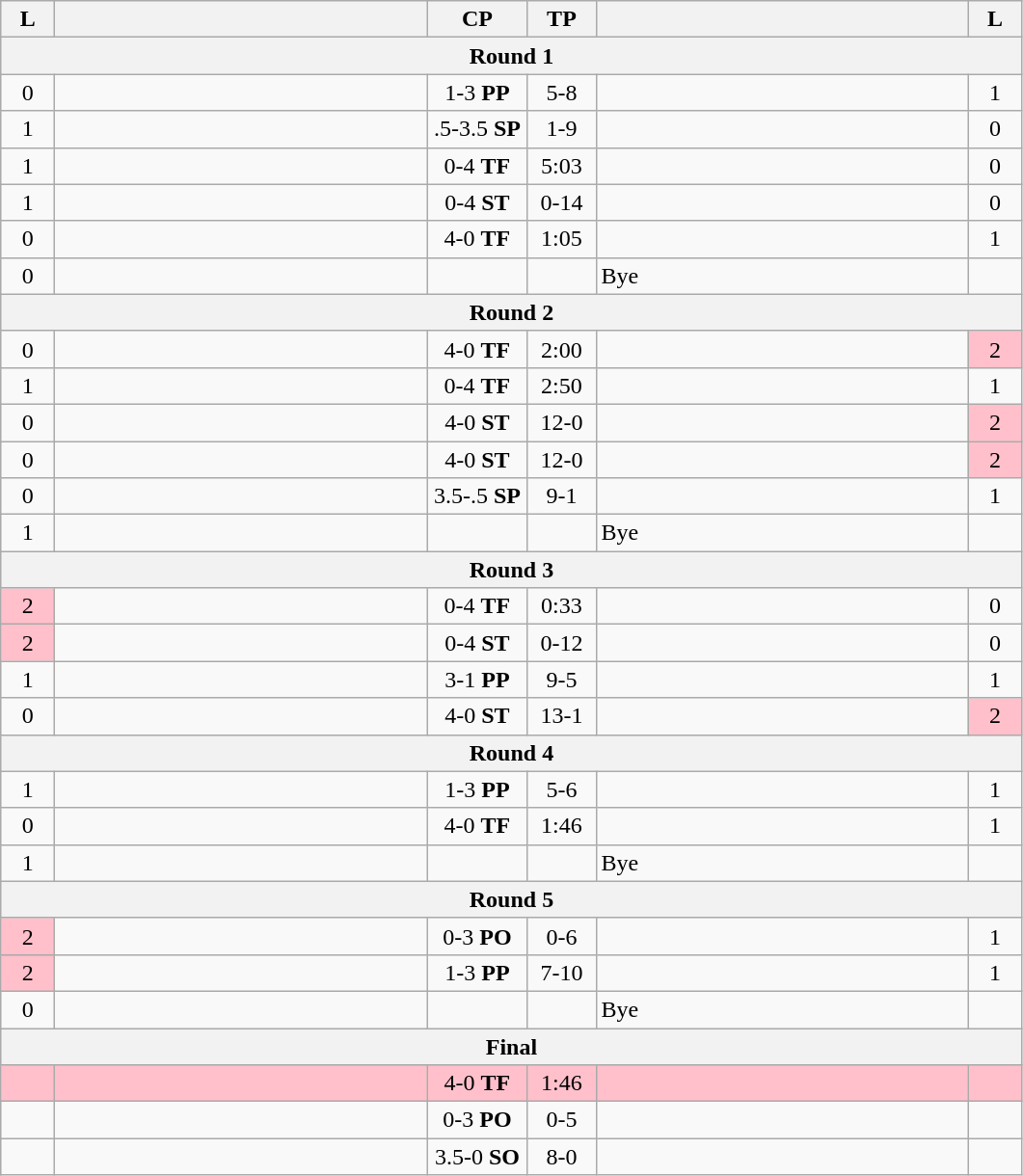<table class="wikitable" style="text-align: center;" |>
<tr>
<th width="30">L</th>
<th width="250"></th>
<th width="62">CP</th>
<th width="40">TP</th>
<th width="250"></th>
<th width="30">L</th>
</tr>
<tr>
<th colspan="7">Round 1</th>
</tr>
<tr>
<td>0</td>
<td style="text-align:left;"></td>
<td>1-3 <strong>PP</strong></td>
<td>5-8</td>
<td style="text-align:left;"><strong></strong></td>
<td>1</td>
</tr>
<tr>
<td>1</td>
<td style="text-align:left;"></td>
<td>.5-3.5 <strong>SP</strong></td>
<td>1-9</td>
<td style="text-align:left;"><strong></strong></td>
<td>0</td>
</tr>
<tr>
<td>1</td>
<td style="text-align:left;"></td>
<td>0-4 <strong>TF</strong></td>
<td>5:03</td>
<td style="text-align:left;"><strong></strong></td>
<td>0</td>
</tr>
<tr>
<td>1</td>
<td style="text-align:left;"></td>
<td>0-4 <strong>ST</strong></td>
<td>0-14</td>
<td style="text-align:left;"><strong></strong></td>
<td>0</td>
</tr>
<tr>
<td>0</td>
<td style="text-align:left;"><strong></strong></td>
<td>4-0 <strong>TF</strong></td>
<td>1:05</td>
<td style="text-align:left;"></td>
<td>1</td>
</tr>
<tr>
<td>0</td>
<td style="text-align:left;"><strong></strong></td>
<td></td>
<td></td>
<td style="text-align:left;">Bye</td>
<td></td>
</tr>
<tr>
<th colspan="7">Round 2</th>
</tr>
<tr>
<td>0</td>
<td style="text-align:left;"><strong></strong></td>
<td>4-0 <strong>TF</strong></td>
<td>2:00</td>
<td style="text-align:left;"></td>
<td bgcolor=pink>2</td>
</tr>
<tr>
<td>1</td>
<td style="text-align:left;"></td>
<td>0-4 <strong>TF</strong></td>
<td>2:50</td>
<td style="text-align:left;"><strong></strong></td>
<td>1</td>
</tr>
<tr>
<td>0</td>
<td style="text-align:left;"><strong></strong></td>
<td>4-0 <strong>ST</strong></td>
<td>12-0</td>
<td style="text-align:left;"></td>
<td bgcolor=pink>2</td>
</tr>
<tr>
<td>0</td>
<td style="text-align:left;"><strong></strong></td>
<td>4-0 <strong>ST</strong></td>
<td>12-0</td>
<td style="text-align:left;"></td>
<td bgcolor=pink>2</td>
</tr>
<tr>
<td>0</td>
<td style="text-align:left;"><strong></strong></td>
<td>3.5-.5 <strong>SP</strong></td>
<td>9-1</td>
<td style="text-align:left;"></td>
<td>1</td>
</tr>
<tr>
<td>1</td>
<td style="text-align:left;"><strong></strong></td>
<td></td>
<td></td>
<td style="text-align:left;">Bye</td>
<td></td>
</tr>
<tr>
<th colspan="7">Round 3</th>
</tr>
<tr>
<td bgcolor=pink>2</td>
<td style="text-align:left;"></td>
<td>0-4 <strong>TF</strong></td>
<td>0:33</td>
<td style="text-align:left;"><strong></strong></td>
<td>0</td>
</tr>
<tr>
<td bgcolor=pink>2</td>
<td style="text-align:left;"></td>
<td>0-4 <strong>ST</strong></td>
<td>0-12</td>
<td style="text-align:left;"><strong></strong></td>
<td>0</td>
</tr>
<tr>
<td>1</td>
<td style="text-align:left;"><strong></strong></td>
<td>3-1 <strong>PP</strong></td>
<td>9-5</td>
<td style="text-align:left;"></td>
<td>1</td>
</tr>
<tr>
<td>0</td>
<td style="text-align:left;"><strong></strong></td>
<td>4-0 <strong>ST</strong></td>
<td>13-1</td>
<td style="text-align:left;"></td>
<td bgcolor=pink>2</td>
</tr>
<tr>
<th colspan="7">Round 4</th>
</tr>
<tr>
<td>1</td>
<td style="text-align:left;"></td>
<td>1-3 <strong>PP</strong></td>
<td>5-6</td>
<td style="text-align:left;"><strong></strong></td>
<td>1</td>
</tr>
<tr>
<td>0</td>
<td style="text-align:left;"><strong></strong></td>
<td>4-0 <strong>TF</strong></td>
<td>1:46</td>
<td style="text-align:left;"></td>
<td>1</td>
</tr>
<tr>
<td>1</td>
<td style="text-align:left;"><strong></strong></td>
<td></td>
<td></td>
<td style="text-align:left;">Bye</td>
<td></td>
</tr>
<tr>
<th colspan="7">Round 5</th>
</tr>
<tr>
<td bgcolor=pink>2</td>
<td style="text-align:left;"></td>
<td>0-3 <strong>PO</strong></td>
<td>0-6</td>
<td style="text-align:left;"><strong></strong></td>
<td>1</td>
</tr>
<tr>
<td bgcolor=pink>2</td>
<td style="text-align:left;"></td>
<td>1-3 <strong>PP</strong></td>
<td>7-10</td>
<td style="text-align:left;"><strong></strong></td>
<td>1</td>
</tr>
<tr>
<td>0</td>
<td style="text-align:left;"><strong></strong></td>
<td></td>
<td></td>
<td style="text-align:left;">Bye</td>
<td></td>
</tr>
<tr>
<th colspan="7">Final</th>
</tr>
<tr bgcolor=#FFC0CB>
<td></td>
<td style="text-align:left;"><strong></strong></td>
<td>4-0 <strong>TF</strong></td>
<td>1:46</td>
<td style="text-align:left;"></td>
<td></td>
</tr>
<tr>
<td></td>
<td style="text-align:left;"></td>
<td>0-3 <strong>PO</strong></td>
<td>0-5</td>
<td style="text-align:left;"><strong></strong></td>
<td></td>
</tr>
<tr>
<td></td>
<td style="text-align:left;"><strong></strong></td>
<td>3.5-0 <strong>SO</strong></td>
<td>8-0</td>
<td style="text-align:left;"></td>
<td></td>
</tr>
</table>
